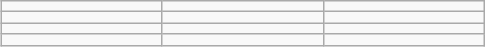<table class="wikitable" style="float:right; margin:0.5em 0 0.5em 1.4em;">
<tr>
<td></td>
<td></td>
<td></td>
</tr>
<tr>
<td style="width:100px;"></td>
<td style="width:100px;"></td>
<td style="width:100px;"></td>
</tr>
<tr>
<td></td>
<td></td>
<td></td>
</tr>
<tr>
<td style="width:100px;"></td>
<td style="width:100px;"></td>
<td style="width:100px;"></td>
</tr>
</table>
